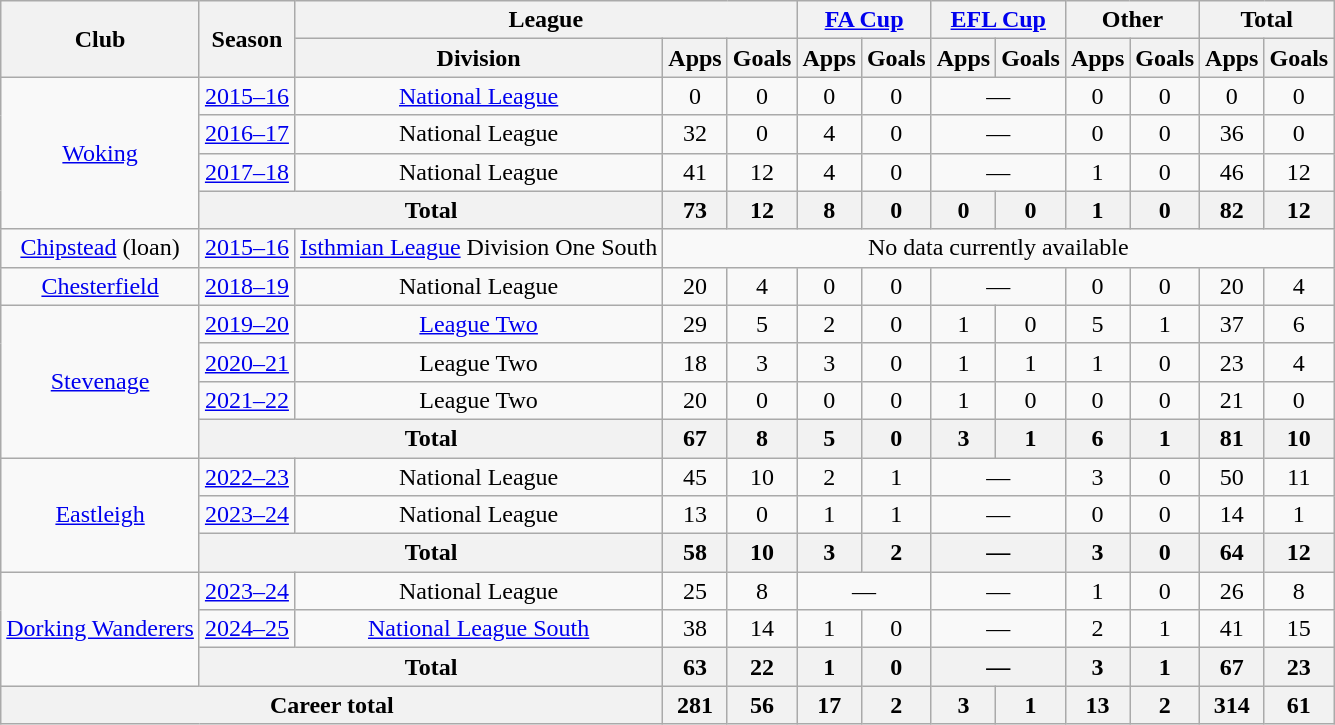<table class="wikitable" style="text-align:center">
<tr>
<th rowspan="2">Club</th>
<th rowspan="2">Season</th>
<th colspan="3">League</th>
<th colspan="2"><a href='#'>FA Cup</a></th>
<th colspan="2"><a href='#'>EFL Cup</a></th>
<th colspan="2">Other</th>
<th colspan="2">Total</th>
</tr>
<tr>
<th>Division</th>
<th>Apps</th>
<th>Goals</th>
<th>Apps</th>
<th>Goals</th>
<th>Apps</th>
<th>Goals</th>
<th>Apps</th>
<th>Goals</th>
<th>Apps</th>
<th>Goals</th>
</tr>
<tr>
<td rowspan="4"><a href='#'>Woking</a></td>
<td><a href='#'>2015–16</a></td>
<td><a href='#'>National League</a></td>
<td>0</td>
<td>0</td>
<td>0</td>
<td>0</td>
<td colspan="2">—</td>
<td>0</td>
<td>0</td>
<td>0</td>
<td>0</td>
</tr>
<tr>
<td><a href='#'>2016–17</a></td>
<td>National League</td>
<td>32</td>
<td>0</td>
<td>4</td>
<td>0</td>
<td colspan="2">—</td>
<td>0</td>
<td>0</td>
<td>36</td>
<td>0</td>
</tr>
<tr>
<td><a href='#'>2017–18</a></td>
<td>National League</td>
<td>41</td>
<td>12</td>
<td>4</td>
<td>0</td>
<td colspan="2">—</td>
<td>1</td>
<td>0</td>
<td>46</td>
<td>12</td>
</tr>
<tr>
<th colspan="2">Total</th>
<th>73</th>
<th>12</th>
<th>8</th>
<th>0</th>
<th>0</th>
<th>0</th>
<th>1</th>
<th>0</th>
<th>82</th>
<th>12</th>
</tr>
<tr>
<td><a href='#'>Chipstead</a> (loan)</td>
<td><a href='#'>2015–16</a></td>
<td><a href='#'>Isthmian League</a> Division One South</td>
<td colspan="10">No data currently available</td>
</tr>
<tr>
<td><a href='#'>Chesterfield</a></td>
<td><a href='#'>2018–19</a></td>
<td>National League</td>
<td>20</td>
<td>4</td>
<td>0</td>
<td>0</td>
<td colspan="2">—</td>
<td>0</td>
<td>0</td>
<td>20</td>
<td>4</td>
</tr>
<tr>
<td rowspan="4"><a href='#'>Stevenage</a></td>
<td><a href='#'>2019–20</a></td>
<td><a href='#'>League Two</a></td>
<td>29</td>
<td>5</td>
<td>2</td>
<td>0</td>
<td>1</td>
<td>0</td>
<td>5</td>
<td>1</td>
<td>37</td>
<td>6</td>
</tr>
<tr>
<td><a href='#'>2020–21</a></td>
<td>League Two</td>
<td>18</td>
<td>3</td>
<td>3</td>
<td>0</td>
<td>1</td>
<td>1</td>
<td>1</td>
<td>0</td>
<td>23</td>
<td>4</td>
</tr>
<tr>
<td><a href='#'>2021–22</a></td>
<td>League Two</td>
<td>20</td>
<td>0</td>
<td>0</td>
<td>0</td>
<td>1</td>
<td>0</td>
<td>0</td>
<td>0</td>
<td>21</td>
<td>0</td>
</tr>
<tr>
<th colspan="2">Total</th>
<th>67</th>
<th>8</th>
<th>5</th>
<th>0</th>
<th>3</th>
<th>1</th>
<th>6</th>
<th>1</th>
<th>81</th>
<th>10</th>
</tr>
<tr>
<td rowspan="3"><a href='#'>Eastleigh</a></td>
<td><a href='#'>2022–23</a></td>
<td>National League</td>
<td>45</td>
<td>10</td>
<td>2</td>
<td>1</td>
<td colspan="2">—</td>
<td>3</td>
<td>0</td>
<td>50</td>
<td>11</td>
</tr>
<tr>
<td><a href='#'>2023–24</a></td>
<td>National League</td>
<td>13</td>
<td>0</td>
<td>1</td>
<td>1</td>
<td colspan="2">—</td>
<td>0</td>
<td>0</td>
<td>14</td>
<td>1</td>
</tr>
<tr>
<th colspan="2">Total</th>
<th>58</th>
<th>10</th>
<th>3</th>
<th>2</th>
<th colspan="2">—</th>
<th>3</th>
<th>0</th>
<th>64</th>
<th>12</th>
</tr>
<tr>
<td rowspan="3"><a href='#'>Dorking Wanderers</a></td>
<td><a href='#'>2023–24</a></td>
<td>National League</td>
<td>25</td>
<td>8</td>
<td colspan="2">—</td>
<td colspan="2">—</td>
<td>1</td>
<td>0</td>
<td>26</td>
<td>8</td>
</tr>
<tr>
<td><a href='#'>2024–25</a></td>
<td><a href='#'>National League South</a></td>
<td>38</td>
<td>14</td>
<td>1</td>
<td>0</td>
<td colspan="2">—</td>
<td>2</td>
<td>1</td>
<td>41</td>
<td>15</td>
</tr>
<tr>
<th colspan="2">Total</th>
<th>63</th>
<th>22</th>
<th>1</th>
<th>0</th>
<th colspan="2">—</th>
<th>3</th>
<th>1</th>
<th>67</th>
<th>23</th>
</tr>
<tr>
<th colspan=3>Career total</th>
<th>281</th>
<th>56</th>
<th>17</th>
<th>2</th>
<th>3</th>
<th>1</th>
<th>13</th>
<th>2</th>
<th>314</th>
<th>61</th>
</tr>
</table>
